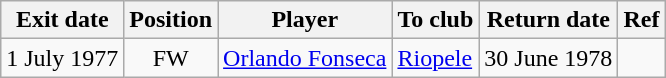<table class="wikitable">
<tr>
<th>Exit date</th>
<th>Position</th>
<th>Player</th>
<th>To club</th>
<th>Return date</th>
<th>Ref</th>
</tr>
<tr>
<td>1 July 1977</td>
<td style="text-align:center;">FW</td>
<td style="text-align:left;"><a href='#'>Orlando Fonseca</a></td>
<td style="text-align:left;"><a href='#'>Riopele</a></td>
<td>30 June 1978</td>
<td></td>
</tr>
</table>
